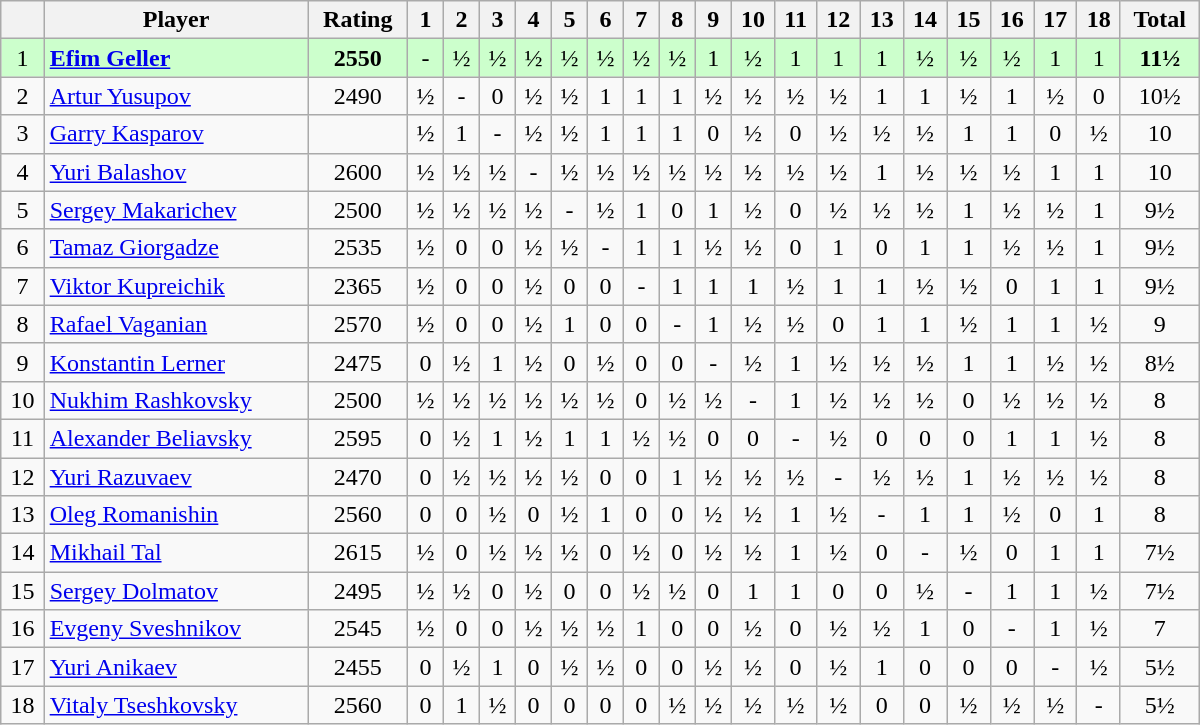<table class="wikitable" border="1" width="800px">
<tr>
<th></th>
<th>Player</th>
<th>Rating</th>
<th>1</th>
<th>2</th>
<th>3</th>
<th>4</th>
<th>5</th>
<th>6</th>
<th>7</th>
<th>8</th>
<th>9</th>
<th>10</th>
<th>11</th>
<th>12</th>
<th>13</th>
<th>14</th>
<th>15</th>
<th>16</th>
<th>17</th>
<th>18</th>
<th>Total</th>
</tr>
<tr align=center style="background:#ccffcc;">
<td>1</td>
<td align=left> <strong><a href='#'>Efim Geller</a></strong></td>
<td><strong>2550</strong></td>
<td>-</td>
<td>½</td>
<td>½</td>
<td>½</td>
<td>½</td>
<td>½</td>
<td>½</td>
<td>½</td>
<td>1</td>
<td>½</td>
<td>1</td>
<td>1</td>
<td>1</td>
<td>½</td>
<td>½</td>
<td>½</td>
<td>1</td>
<td>1</td>
<td align=center><strong>11½</strong></td>
</tr>
<tr align=center>
<td>2</td>
<td align=left> <a href='#'>Artur Yusupov</a></td>
<td>2490</td>
<td>½</td>
<td>-</td>
<td>0</td>
<td>½</td>
<td>½</td>
<td>1</td>
<td>1</td>
<td>1</td>
<td>½</td>
<td>½</td>
<td>½</td>
<td>½</td>
<td>1</td>
<td>1</td>
<td>½</td>
<td>1</td>
<td>½</td>
<td>0</td>
<td align=center>10½</td>
</tr>
<tr align=center>
<td>3</td>
<td align=left> <a href='#'>Garry Kasparov</a></td>
<td></td>
<td>½</td>
<td>1</td>
<td>-</td>
<td>½</td>
<td>½</td>
<td>1</td>
<td>1</td>
<td>1</td>
<td>0</td>
<td>½</td>
<td>0</td>
<td>½</td>
<td>½</td>
<td>½</td>
<td>1</td>
<td>1</td>
<td>0</td>
<td>½</td>
<td align=center>10</td>
</tr>
<tr align=center>
<td>4</td>
<td align=left> <a href='#'>Yuri Balashov</a></td>
<td>2600</td>
<td>½</td>
<td>½</td>
<td>½</td>
<td>-</td>
<td>½</td>
<td>½</td>
<td>½</td>
<td>½</td>
<td>½</td>
<td>½</td>
<td>½</td>
<td>½</td>
<td>1</td>
<td>½</td>
<td>½</td>
<td>½</td>
<td>1</td>
<td>1</td>
<td align=center>10</td>
</tr>
<tr align=center>
<td>5</td>
<td align=left> <a href='#'>Sergey Makarichev</a></td>
<td>2500</td>
<td>½</td>
<td>½</td>
<td>½</td>
<td>½</td>
<td>-</td>
<td>½</td>
<td>1</td>
<td>0</td>
<td>1</td>
<td>½</td>
<td>0</td>
<td>½</td>
<td>½</td>
<td>½</td>
<td>1</td>
<td>½</td>
<td>½</td>
<td>1</td>
<td align=center>9½</td>
</tr>
<tr align=center>
<td>6</td>
<td align=left> <a href='#'>Tamaz Giorgadze</a></td>
<td>2535</td>
<td>½</td>
<td>0</td>
<td>0</td>
<td>½</td>
<td>½</td>
<td>-</td>
<td>1</td>
<td>1</td>
<td>½</td>
<td>½</td>
<td>0</td>
<td>1</td>
<td>0</td>
<td>1</td>
<td>1</td>
<td>½</td>
<td>½</td>
<td>1</td>
<td align=center>9½</td>
</tr>
<tr align=center>
<td>7</td>
<td align=left> <a href='#'>Viktor Kupreichik</a></td>
<td>2365</td>
<td>½</td>
<td>0</td>
<td>0</td>
<td>½</td>
<td>0</td>
<td>0</td>
<td>-</td>
<td>1</td>
<td>1</td>
<td>1</td>
<td>½</td>
<td>1</td>
<td>1</td>
<td>½</td>
<td>½</td>
<td>0</td>
<td>1</td>
<td>1</td>
<td align=center>9½</td>
</tr>
<tr align=center>
<td>8</td>
<td align=left> <a href='#'>Rafael Vaganian</a></td>
<td>2570</td>
<td>½</td>
<td>0</td>
<td>0</td>
<td>½</td>
<td>1</td>
<td>0</td>
<td>0</td>
<td>-</td>
<td>1</td>
<td>½</td>
<td>½</td>
<td>0</td>
<td>1</td>
<td>1</td>
<td>½</td>
<td>1</td>
<td>1</td>
<td>½</td>
<td align=center>9</td>
</tr>
<tr align=center>
<td>9</td>
<td align=left> <a href='#'>Konstantin Lerner</a></td>
<td>2475</td>
<td>0</td>
<td>½</td>
<td>1</td>
<td>½</td>
<td>0</td>
<td>½</td>
<td>0</td>
<td>0</td>
<td>-</td>
<td>½</td>
<td>1</td>
<td>½</td>
<td>½</td>
<td>½</td>
<td>1</td>
<td>1</td>
<td>½</td>
<td>½</td>
<td align=center>8½</td>
</tr>
<tr align=center>
<td>10</td>
<td align=left> <a href='#'>Nukhim Rashkovsky</a></td>
<td>2500</td>
<td>½</td>
<td>½</td>
<td>½</td>
<td>½</td>
<td>½</td>
<td>½</td>
<td>0</td>
<td>½</td>
<td>½</td>
<td>-</td>
<td>1</td>
<td>½</td>
<td>½</td>
<td>½</td>
<td>0</td>
<td>½</td>
<td>½</td>
<td>½</td>
<td align=center>8</td>
</tr>
<tr align=center>
<td>11</td>
<td align=left> <a href='#'>Alexander Beliavsky</a></td>
<td>2595</td>
<td>0</td>
<td>½</td>
<td>1</td>
<td>½</td>
<td>1</td>
<td>1</td>
<td>½</td>
<td>½</td>
<td>0</td>
<td>0</td>
<td>-</td>
<td>½</td>
<td>0</td>
<td>0</td>
<td>0</td>
<td>1</td>
<td>1</td>
<td>½</td>
<td align=center>8</td>
</tr>
<tr align=center>
<td>12</td>
<td align=left> <a href='#'>Yuri Razuvaev</a></td>
<td>2470</td>
<td>0</td>
<td>½</td>
<td>½</td>
<td>½</td>
<td>½</td>
<td>0</td>
<td>0</td>
<td>1</td>
<td>½</td>
<td>½</td>
<td>½</td>
<td>-</td>
<td>½</td>
<td>½</td>
<td>1</td>
<td>½</td>
<td>½</td>
<td>½</td>
<td align=center>8</td>
</tr>
<tr align=center>
<td>13</td>
<td align=left> <a href='#'>Oleg Romanishin</a></td>
<td>2560</td>
<td>0</td>
<td>0</td>
<td>½</td>
<td>0</td>
<td>½</td>
<td>1</td>
<td>0</td>
<td>0</td>
<td>½</td>
<td>½</td>
<td>1</td>
<td>½</td>
<td>-</td>
<td>1</td>
<td>1</td>
<td>½</td>
<td>0</td>
<td>1</td>
<td align=center>8</td>
</tr>
<tr align=center>
<td>14</td>
<td align=left> <a href='#'>Mikhail Tal</a></td>
<td>2615</td>
<td>½</td>
<td>0</td>
<td>½</td>
<td>½</td>
<td>½</td>
<td>0</td>
<td>½</td>
<td>0</td>
<td>½</td>
<td>½</td>
<td>1</td>
<td>½</td>
<td>0</td>
<td>-</td>
<td>½</td>
<td>0</td>
<td>1</td>
<td>1</td>
<td align=center>7½</td>
</tr>
<tr align=center>
<td>15</td>
<td align=left> <a href='#'>Sergey Dolmatov</a></td>
<td>2495</td>
<td>½</td>
<td>½</td>
<td>0</td>
<td>½</td>
<td>0</td>
<td>0</td>
<td>½</td>
<td>½</td>
<td>0</td>
<td>1</td>
<td>1</td>
<td>0</td>
<td>0</td>
<td>½</td>
<td>-</td>
<td>1</td>
<td>1</td>
<td>½</td>
<td align=center>7½</td>
</tr>
<tr align=center>
<td>16</td>
<td align=left> <a href='#'>Evgeny Sveshnikov</a></td>
<td>2545</td>
<td>½</td>
<td>0</td>
<td>0</td>
<td>½</td>
<td>½</td>
<td>½</td>
<td>1</td>
<td>0</td>
<td>0</td>
<td>½</td>
<td>0</td>
<td>½</td>
<td>½</td>
<td>1</td>
<td>0</td>
<td>-</td>
<td>1</td>
<td>½</td>
<td align=center>7</td>
</tr>
<tr align=center>
<td>17</td>
<td align=left> <a href='#'>Yuri Anikaev</a></td>
<td>2455</td>
<td>0</td>
<td>½</td>
<td>1</td>
<td>0</td>
<td>½</td>
<td>½</td>
<td>0</td>
<td>0</td>
<td>½</td>
<td>½</td>
<td>0</td>
<td>½</td>
<td>1</td>
<td>0</td>
<td>0</td>
<td>0</td>
<td>-</td>
<td>½</td>
<td align=center>5½</td>
</tr>
<tr align=center>
<td>18</td>
<td align=left> <a href='#'>Vitaly Tseshkovsky</a></td>
<td>2560</td>
<td>0</td>
<td>1</td>
<td>½</td>
<td>0</td>
<td>0</td>
<td>0</td>
<td>0</td>
<td>½</td>
<td>½</td>
<td>½</td>
<td>½</td>
<td>½</td>
<td>0</td>
<td>0</td>
<td>½</td>
<td>½</td>
<td>½</td>
<td>-</td>
<td align=center>5½</td>
</tr>
</table>
